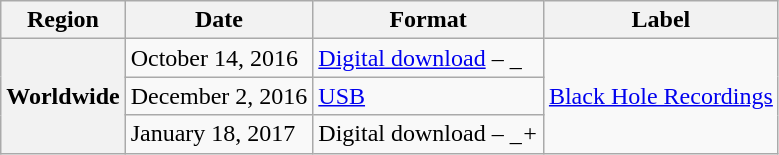<table class="wikitable plainrowheaders">
<tr>
<th>Region</th>
<th>Date</th>
<th>Format</th>
<th>Label</th>
</tr>
<tr>
<th scope="row" rowspan="3">Worldwide</th>
<td>October 14, 2016</td>
<td><a href='#'>Digital download</a> – <em>_</em></td>
<td rowspan="3"><a href='#'>Black Hole Recordings</a></td>
</tr>
<tr>
<td>December 2, 2016</td>
<td><a href='#'>USB</a></td>
</tr>
<tr>
<td>January 18, 2017</td>
<td>Digital download – <em>_+</em></td>
</tr>
</table>
